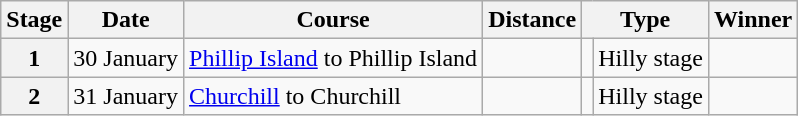<table class=wikitable>
<tr>
<th>Stage</th>
<th>Date</th>
<th>Course</th>
<th>Distance</th>
<th colspan=2>Type</th>
<th>Winner</th>
</tr>
<tr>
<th align=center>1</th>
<td align=center>30 January</td>
<td><a href='#'>Phillip Island</a> to Phillip Island</td>
<td align=center></td>
<td></td>
<td>Hilly stage</td>
<td></td>
</tr>
<tr>
<th align=center>2</th>
<td align=center>31 January</td>
<td><a href='#'>Churchill</a> to Churchill</td>
<td align=center></td>
<td></td>
<td>Hilly stage</td>
<td></td>
</tr>
</table>
